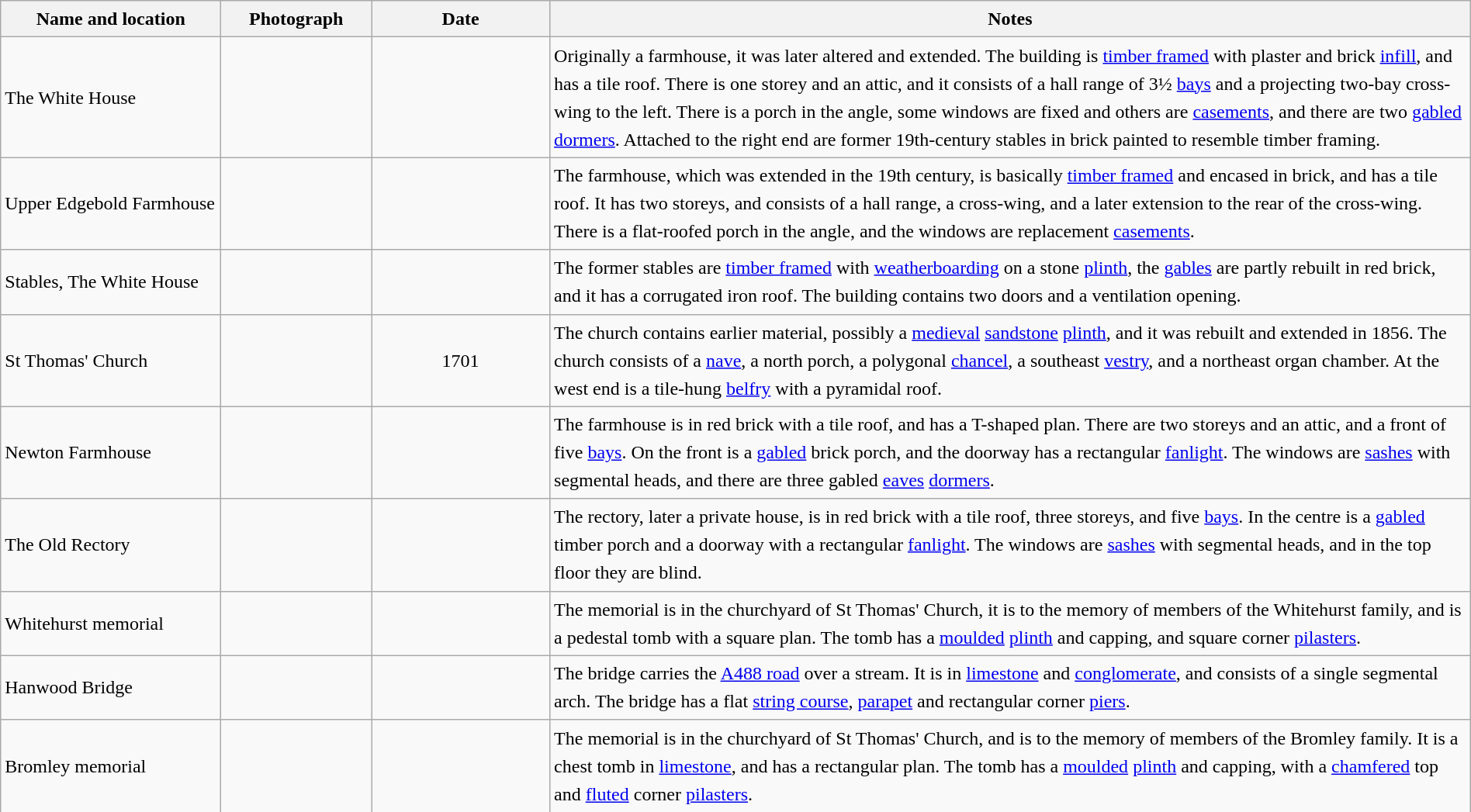<table class="wikitable sortable plainrowheaders" style="width:100%;border:0px;text-align:left;line-height:150%;">
<tr>
<th scope="col"  style="width:150px">Name and location</th>
<th scope="col"  style="width:100px" class="unsortable">Photograph</th>
<th scope="col"  style="width:120px">Date</th>
<th scope="col"  style="width:650px" class="unsortable">Notes</th>
</tr>
<tr>
<td>The White House<br><small></small></td>
<td></td>
<td align="center"></td>
<td>Originally a farmhouse, it was later altered and extended.  The building is <a href='#'>timber framed</a> with plaster and brick <a href='#'>infill</a>, and has a tile roof.  There is one storey and an attic, and it consists of a hall range of 3½ <a href='#'>bays</a> and a projecting two-bay cross-wing to the left.  There is a porch in the angle, some windows are fixed and others are <a href='#'>casements</a>, and there are two <a href='#'>gabled</a> <a href='#'>dormers</a>.  Attached to the right end are former 19th-century stables in brick painted to resemble timber framing.</td>
</tr>
<tr>
<td>Upper Edgebold Farmhouse<br><small></small></td>
<td></td>
<td align="center"></td>
<td>The farmhouse, which was extended in the 19th century, is basically <a href='#'>timber framed</a> and encased in brick, and has a tile roof.  It has two storeys, and consists of a hall range, a cross-wing, and a later extension to the rear of the cross-wing.  There is a flat-roofed porch in the angle, and the windows are replacement <a href='#'>casements</a>.</td>
</tr>
<tr>
<td>Stables, The White House<br><small></small></td>
<td></td>
<td align="center"></td>
<td>The former stables are <a href='#'>timber framed</a> with <a href='#'>weatherboarding</a> on a stone <a href='#'>plinth</a>, the <a href='#'>gables</a> are partly rebuilt in red brick, and it has a corrugated iron roof.  The building contains two doors and a ventilation opening.</td>
</tr>
<tr>
<td>St Thomas' Church<br><small></small></td>
<td></td>
<td align="center">1701</td>
<td>The church contains earlier material, possibly a <a href='#'>medieval</a> <a href='#'>sandstone</a> <a href='#'>plinth</a>, and it was rebuilt and extended in 1856.  The church consists of a <a href='#'>nave</a>, a north porch, a polygonal <a href='#'>chancel</a>, a southeast <a href='#'>vestry</a>,  and a northeast organ chamber.  At the west end is a tile-hung <a href='#'>belfry</a> with a pyramidal roof.</td>
</tr>
<tr>
<td>Newton Farmhouse<br><small></small></td>
<td></td>
<td align="center"></td>
<td>The farmhouse is in red brick with a tile roof, and has a T-shaped plan.  There are two storeys and an attic, and a front of five <a href='#'>bays</a>.  On the front is a <a href='#'>gabled</a> brick porch, and the doorway has a rectangular <a href='#'>fanlight</a>.  The windows are <a href='#'>sashes</a> with segmental heads, and there are three gabled <a href='#'>eaves</a> <a href='#'>dormers</a>.</td>
</tr>
<tr>
<td>The Old Rectory<br><small></small></td>
<td></td>
<td align="center"></td>
<td>The rectory, later a private house, is in red brick with a tile roof, three storeys, and five <a href='#'>bays</a>.  In the centre is a <a href='#'>gabled</a> timber porch and a doorway with a rectangular <a href='#'>fanlight</a>.  The windows are <a href='#'>sashes</a> with segmental heads, and in the top floor they are blind.</td>
</tr>
<tr>
<td>Whitehurst memorial<br><small></small></td>
<td></td>
<td align="center"></td>
<td>The memorial is in the churchyard of St Thomas' Church, it is to the memory of members of the Whitehurst family, and is a pedestal tomb with a square plan.  The tomb has a <a href='#'>moulded</a> <a href='#'>plinth</a> and capping, and square corner <a href='#'>pilasters</a>.</td>
</tr>
<tr>
<td>Hanwood Bridge<br><small></small></td>
<td></td>
<td align="center"></td>
<td>The bridge carries the <a href='#'>A488 road</a> over a stream.  It is in <a href='#'>limestone</a> and <a href='#'>conglomerate</a>, and consists of a single segmental arch.  The bridge has a flat <a href='#'>string course</a>, <a href='#'>parapet</a> and rectangular corner <a href='#'>piers</a>.</td>
</tr>
<tr>
<td>Bromley memorial<br><small></small></td>
<td></td>
<td align="center"></td>
<td>The memorial is in the churchyard of St Thomas' Church, and is to the memory of members of the Bromley family.  It is a chest tomb in <a href='#'>limestone</a>, and has a rectangular plan.   The tomb has a <a href='#'>moulded</a> <a href='#'>plinth</a> and capping, with a <a href='#'>chamfered</a> top and <a href='#'>fluted</a> corner <a href='#'>pilasters</a>.</td>
</tr>
<tr>
</tr>
</table>
